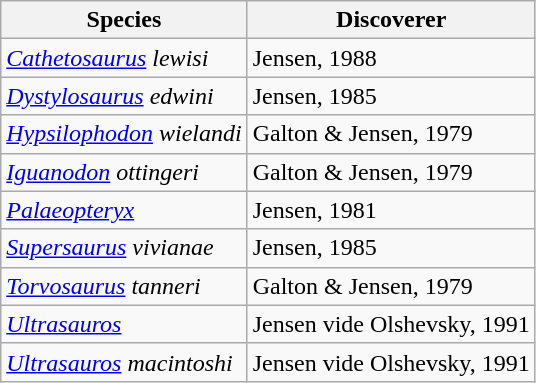<table class="wikitable">
<tr>
<th>Species</th>
<th>Discoverer</th>
</tr>
<tr>
<td><em><a href='#'>Cathetosaurus</a> lewisi</em></td>
<td>Jensen, 1988</td>
</tr>
<tr>
<td><em><a href='#'>Dystylosaurus</a> edwini</em></td>
<td>Jensen, 1985</td>
</tr>
<tr>
<td><em><a href='#'>Hypsilophodon</a> wielandi</em></td>
<td>Galton & Jensen, 1979</td>
</tr>
<tr>
<td><em><a href='#'>Iguanodon</a> ottingeri</em></td>
<td>Galton & Jensen, 1979</td>
</tr>
<tr>
<td><em><a href='#'>Palaeopteryx</a></em></td>
<td>Jensen, 1981</td>
</tr>
<tr>
<td><em><a href='#'>Supersaurus</a> vivianae</em></td>
<td>Jensen, 1985</td>
</tr>
<tr>
<td><em><a href='#'>Torvosaurus</a> tanneri</em></td>
<td>Galton & Jensen, 1979</td>
</tr>
<tr>
<td><em><a href='#'>Ultrasauros</a></em></td>
<td>Jensen vide Olshevsky, 1991</td>
</tr>
<tr>
<td><em><a href='#'>Ultrasauros</a> macintoshi</em></td>
<td>Jensen vide Olshevsky, 1991</td>
</tr>
</table>
